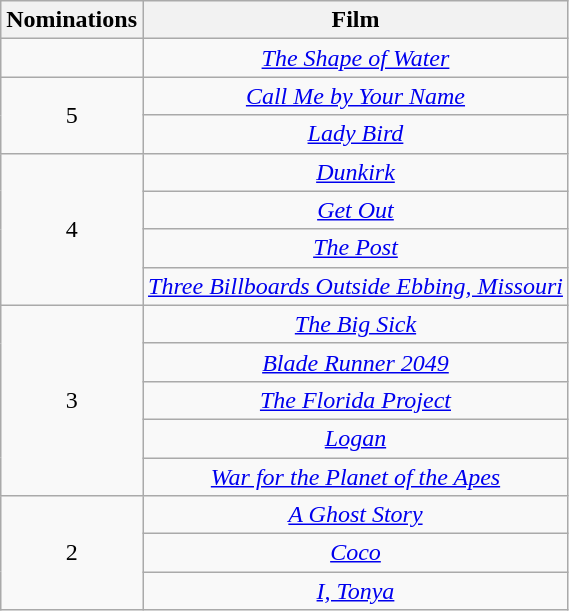<table class="wikitable" style="text-align:center;">
<tr>
<th scope="col" width="55">Nominations</th>
<th scope="col" align="center">Film</th>
</tr>
<tr>
<td></td>
<td><em><a href='#'>The Shape of Water</a></em></td>
</tr>
<tr>
<td rowspan=2 style="text-align:center">5</td>
<td><em><a href='#'>Call Me by Your Name</a></em></td>
</tr>
<tr>
<td><em><a href='#'>Lady Bird</a></em></td>
</tr>
<tr>
<td rowspan=4 style="text-align:center">4</td>
<td><em><a href='#'>Dunkirk</a></em></td>
</tr>
<tr>
<td><em><a href='#'>Get Out</a></em></td>
</tr>
<tr>
<td><em><a href='#'>The Post</a></em></td>
</tr>
<tr>
<td><em><a href='#'>Three Billboards Outside Ebbing, Missouri</a></em></td>
</tr>
<tr>
<td rowspan=5 style="text-align:center">3</td>
<td><em><a href='#'>The Big Sick</a></em></td>
</tr>
<tr>
<td><em><a href='#'>Blade Runner 2049</a></em></td>
</tr>
<tr>
<td><em><a href='#'>The Florida Project</a></em></td>
</tr>
<tr>
<td><em><a href='#'>Logan</a></em></td>
</tr>
<tr>
<td><em><a href='#'>War for the Planet of the Apes</a></em></td>
</tr>
<tr>
<td rowspan=3 style="text-align:center">2</td>
<td><em><a href='#'>A Ghost Story</a></em></td>
</tr>
<tr>
<td><em><a href='#'>Coco</a></em></td>
</tr>
<tr>
<td><em><a href='#'>I, Tonya</a></em></td>
</tr>
</table>
